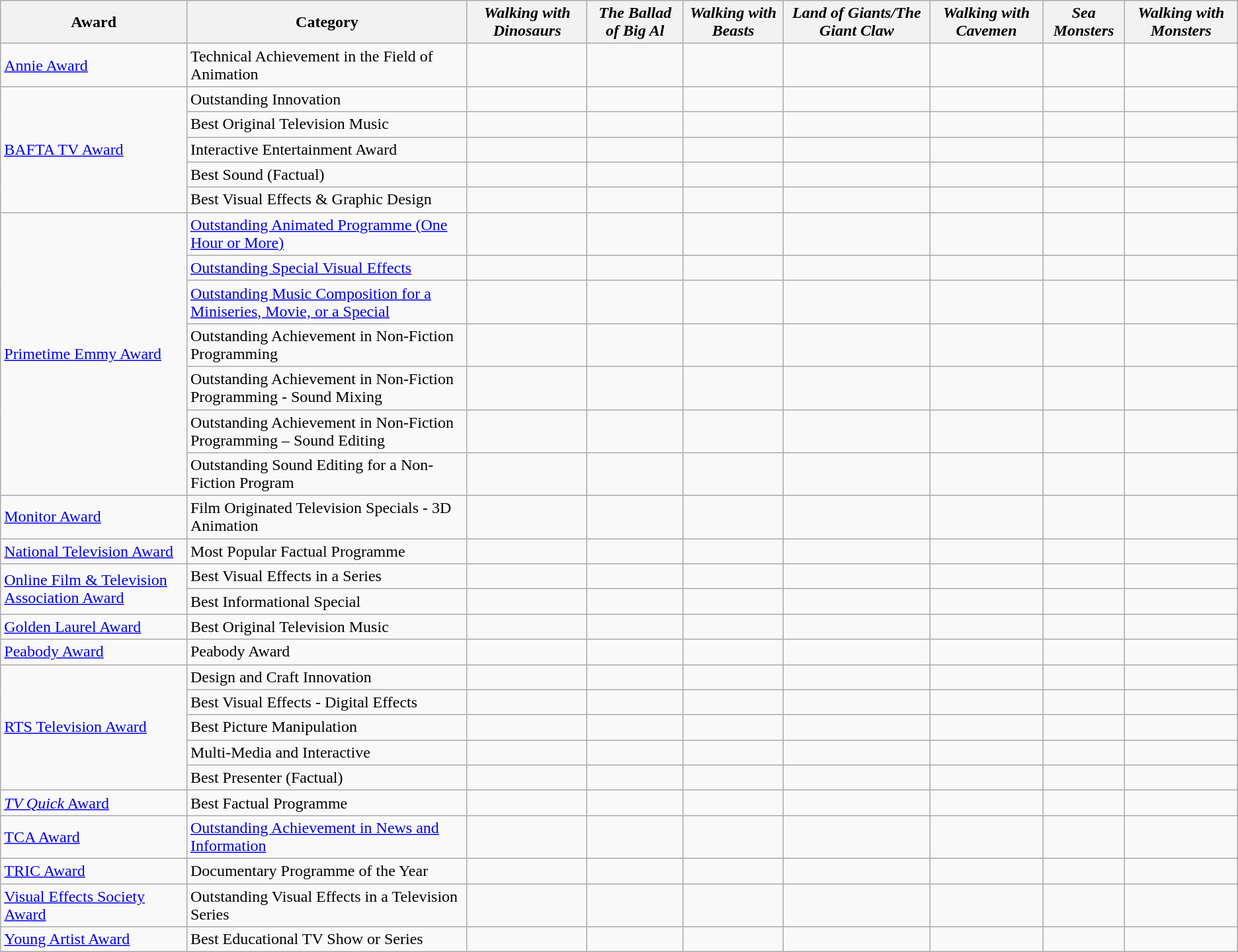<table class="wikitable">
<tr>
<th>Award</th>
<th>Category</th>
<th><em>Walking with Dinosaurs</em></th>
<th><em>The Ballad of Big Al</em></th>
<th><em>Walking with Beasts</em></th>
<th><em>Land of Giants/The Giant Claw</em></th>
<th><em>Walking with Cavemen</em></th>
<th><em>Sea Monsters</em></th>
<th><em>Walking with Monsters</em></th>
</tr>
<tr>
<td><a href='#'>Annie Award</a></td>
<td>Technical Achievement in the Field of Animation</td>
<td></td>
<td></td>
<td></td>
<td></td>
<td></td>
<td></td>
<td></td>
</tr>
<tr>
<td rowspan=5><a href='#'>BAFTA TV Award</a></td>
<td>Outstanding Innovation</td>
<td></td>
<td></td>
<td></td>
<td></td>
<td></td>
<td></td>
<td></td>
</tr>
<tr>
<td>Best Original Television Music</td>
<td></td>
<td></td>
<td></td>
<td></td>
<td></td>
<td></td>
<td></td>
</tr>
<tr>
<td>Interactive Entertainment Award</td>
<td></td>
<td></td>
<td></td>
<td></td>
<td></td>
<td></td>
<td></td>
</tr>
<tr>
<td>Best Sound (Factual)</td>
<td></td>
<td></td>
<td></td>
<td></td>
<td></td>
<td></td>
<td></td>
</tr>
<tr>
<td>Best Visual Effects & Graphic Design</td>
<td></td>
<td></td>
<td></td>
<td></td>
<td></td>
<td></td>
<td></td>
</tr>
<tr>
<td rowspan=7><a href='#'>Primetime Emmy Award</a></td>
<td><a href='#'>Outstanding Animated Programme (One Hour or More)</a></td>
<td></td>
<td></td>
<td></td>
<td></td>
<td></td>
<td></td>
<td></td>
</tr>
<tr>
<td><a href='#'>Outstanding Special Visual Effects</a></td>
<td></td>
<td></td>
<td></td>
<td></td>
<td></td>
<td></td>
<td></td>
</tr>
<tr>
<td><a href='#'>Outstanding Music Composition for a Miniseries, Movie, or a Special</a></td>
<td></td>
<td></td>
<td></td>
<td></td>
<td></td>
<td></td>
<td></td>
</tr>
<tr>
<td>Outstanding Achievement in Non-Fiction Programming</td>
<td></td>
<td></td>
<td></td>
<td></td>
<td></td>
<td></td>
<td></td>
</tr>
<tr>
<td>Outstanding Achievement in Non-Fiction Programming - Sound Mixing</td>
<td></td>
<td></td>
<td></td>
<td></td>
<td></td>
<td></td>
<td></td>
</tr>
<tr>
<td>Outstanding Achievement in Non-Fiction Programming – Sound Editing</td>
<td></td>
<td></td>
<td></td>
<td></td>
<td></td>
<td></td>
<td></td>
</tr>
<tr>
<td>Outstanding Sound Editing for a Non-Fiction Program</td>
<td></td>
<td></td>
<td></td>
<td></td>
<td></td>
<td></td>
<td></td>
</tr>
<tr>
<td><a href='#'>Monitor Award</a></td>
<td>Film Originated Television Specials - 3D Animation</td>
<td></td>
<td></td>
<td></td>
<td></td>
<td></td>
<td></td>
<td></td>
</tr>
<tr>
<td><a href='#'>National Television Award</a></td>
<td>Most Popular Factual Programme</td>
<td></td>
<td></td>
<td></td>
<td></td>
<td></td>
<td></td>
<td></td>
</tr>
<tr>
<td rowspan=2><a href='#'>Online Film & Television Association Award</a></td>
<td>Best Visual Effects in a Series</td>
<td></td>
<td></td>
<td></td>
<td></td>
<td></td>
<td></td>
<td></td>
</tr>
<tr>
<td>Best Informational Special</td>
<td></td>
<td></td>
<td></td>
<td></td>
<td></td>
<td></td>
<td></td>
</tr>
<tr>
<td><a href='#'>Golden Laurel Award</a></td>
<td>Best Original Television Music</td>
<td></td>
<td></td>
<td></td>
<td></td>
<td></td>
<td></td>
<td></td>
</tr>
<tr>
<td><a href='#'>Peabody Award</a></td>
<td>Peabody Award</td>
<td></td>
<td></td>
<td></td>
<td></td>
<td></td>
<td></td>
<td></td>
</tr>
<tr>
<td rowspan=5><a href='#'>RTS Television Award</a></td>
<td>Design and Craft Innovation</td>
<td></td>
<td></td>
<td></td>
<td></td>
<td></td>
<td></td>
<td></td>
</tr>
<tr>
<td>Best Visual Effects - Digital Effects</td>
<td></td>
<td></td>
<td></td>
<td></td>
<td></td>
<td></td>
<td></td>
</tr>
<tr>
<td>Best Picture Manipulation</td>
<td></td>
<td></td>
<td></td>
<td></td>
<td></td>
<td></td>
<td></td>
</tr>
<tr>
<td>Multi-Media and Interactive</td>
<td></td>
<td></td>
<td></td>
<td></td>
<td></td>
<td></td>
<td></td>
</tr>
<tr>
<td>Best Presenter (Factual)</td>
<td></td>
<td></td>
<td></td>
<td></td>
<td></td>
<td></td>
<td></td>
</tr>
<tr>
<td><a href='#'><em>TV Quick</em> Award</a></td>
<td>Best Factual Programme</td>
<td></td>
<td></td>
<td></td>
<td></td>
<td></td>
<td></td>
<td></td>
</tr>
<tr>
<td><a href='#'>TCA Award</a></td>
<td><a href='#'>Outstanding Achievement in News and Information</a></td>
<td></td>
<td></td>
<td></td>
<td></td>
<td></td>
<td></td>
<td></td>
</tr>
<tr>
<td><a href='#'>TRIC Award</a></td>
<td>Documentary Programme of the Year</td>
<td></td>
<td></td>
<td></td>
<td></td>
<td></td>
<td></td>
<td></td>
</tr>
<tr>
<td><a href='#'>Visual Effects Society Award</a></td>
<td>Outstanding Visual Effects in a Television Series</td>
<td></td>
<td></td>
<td></td>
<td></td>
<td></td>
<td></td>
<td></td>
</tr>
<tr>
<td><a href='#'>Young Artist Award</a></td>
<td>Best Educational TV Show or Series</td>
<td></td>
<td></td>
<td></td>
<td></td>
<td></td>
<td></td>
<td></td>
</tr>
</table>
